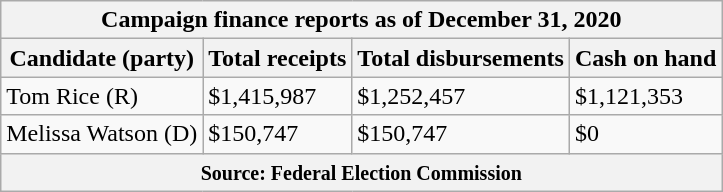<table class="wikitable sortable">
<tr>
<th colspan=4>Campaign finance reports as of December 31, 2020</th>
</tr>
<tr style="text-align:center;">
<th>Candidate (party)</th>
<th>Total receipts</th>
<th>Total disbursements</th>
<th>Cash on hand</th>
</tr>
<tr>
<td>Tom Rice (R)</td>
<td>$1,415,987</td>
<td>$1,252,457</td>
<td>$1,121,353</td>
</tr>
<tr>
<td>Melissa Watson (D)</td>
<td>$150,747</td>
<td>$150,747</td>
<td>$0</td>
</tr>
<tr>
<th colspan="4"><small>Source: Federal Election Commission</small></th>
</tr>
</table>
